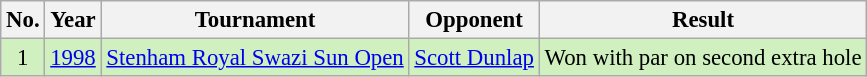<table class="wikitable" style="font-size:95%;">
<tr>
<th>No.</th>
<th>Year</th>
<th>Tournament</th>
<th>Opponent</th>
<th>Result</th>
</tr>
<tr style="background:#D0F0C0;">
<td align=center>1</td>
<td><a href='#'>1998</a></td>
<td><a href='#'>Stenham Royal Swazi Sun Open</a></td>
<td> <a href='#'>Scott Dunlap</a></td>
<td>Won with par on second extra hole</td>
</tr>
</table>
